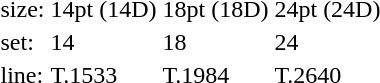<table style="margin-left:40px;">
<tr>
<td>size:</td>
<td>14pt (14D)</td>
<td>18pt (18D)</td>
<td>24pt (24D)</td>
</tr>
<tr>
<td>set:</td>
<td>14</td>
<td>18</td>
<td>24</td>
</tr>
<tr>
<td>line:</td>
<td>T.1533</td>
<td>T.1984</td>
<td>T.2640</td>
</tr>
</table>
